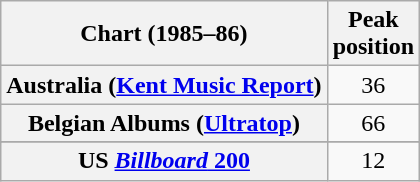<table class="wikitable sortable plainrowheaders">
<tr>
<th>Chart (1985–86)</th>
<th>Peak<br>position</th>
</tr>
<tr>
<th scope="row">Australia (<a href='#'>Kent Music Report</a>)</th>
<td style="text-align:center;">36</td>
</tr>
<tr>
<th scope="row">Belgian Albums (<a href='#'>Ultratop</a>)</th>
<td style="text-align:center;">66</td>
</tr>
<tr>
</tr>
<tr>
</tr>
<tr>
</tr>
<tr>
<th scope="row">US <a href='#'><em>Billboard</em> 200</a></th>
<td align="center">12</td>
</tr>
</table>
